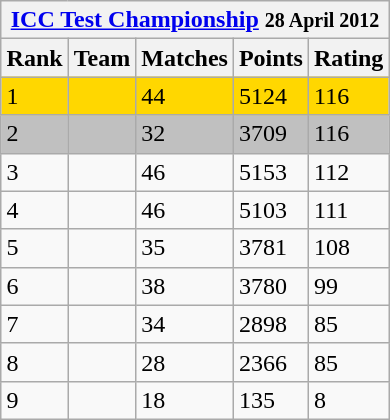<table class="wikitable" style="margin: 1em auto 1em auto;white-space: nowrap;">
<tr>
<th colspan="5"><a href='#'>ICC Test Championship</a> <small>28 April 2012</small></th>
</tr>
<tr>
<th>Rank</th>
<th>Team</th>
<th>Matches</th>
<th>Points</th>
<th>Rating</th>
</tr>
<tr style="background:gold;">
<td>1</td>
<td style="text-align:left;"></td>
<td>44</td>
<td>5124</td>
<td>116</td>
</tr>
<tr style="background:silver;">
<td>2</td>
<td style="text-align:left;"></td>
<td>32</td>
<td>3709</td>
<td>116</td>
</tr>
<tr>
<td>3</td>
<td style="text-align:left;"></td>
<td>46</td>
<td>5153</td>
<td>112</td>
</tr>
<tr>
<td>4</td>
<td style="text-align:left;"></td>
<td>46</td>
<td>5103</td>
<td>111</td>
</tr>
<tr>
<td>5</td>
<td style="text-align:left;"></td>
<td>35</td>
<td>3781</td>
<td>108</td>
</tr>
<tr>
<td>6</td>
<td style="text-align:left;"></td>
<td>38</td>
<td>3780</td>
<td>99</td>
</tr>
<tr>
<td>7</td>
<td style="text-align:left;"></td>
<td>34</td>
<td>2898</td>
<td>85</td>
</tr>
<tr>
<td>8</td>
<td style="text-align:left;"></td>
<td>28</td>
<td>2366</td>
<td>85</td>
</tr>
<tr>
<td>9</td>
<td style="text-align:left;"></td>
<td>18</td>
<td>135</td>
<td>8</td>
</tr>
</table>
